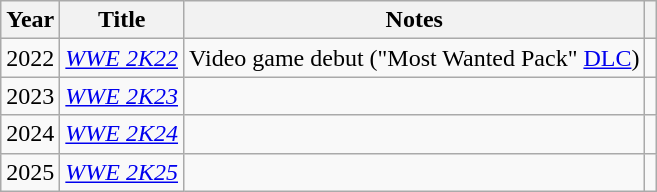<table class="wikitable sortable">
<tr>
<th>Year</th>
<th>Title</th>
<th>Notes</th>
<th></th>
</tr>
<tr>
<td>2022</td>
<td><em><a href='#'>WWE 2K22</a></em></td>
<td>Video game debut ("Most Wanted Pack" <a href='#'>DLC</a>)</td>
<td></td>
</tr>
<tr>
<td>2023</td>
<td><em><a href='#'>WWE 2K23</a></em></td>
<td></td>
<td></td>
</tr>
<tr>
<td>2024</td>
<td><em><a href='#'>WWE 2K24</a></em></td>
<td></td>
<td></td>
</tr>
<tr>
<td>2025</td>
<td><em><a href='#'>WWE 2K25</a></em></td>
<td></td>
<td></td>
</tr>
</table>
